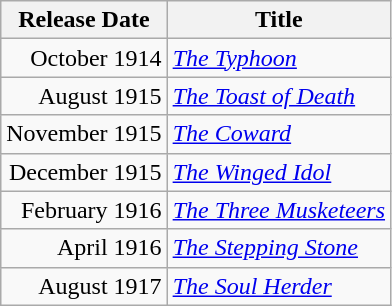<table class="wikitable sortable">
<tr>
<th>Release Date</th>
<th>Title</th>
</tr>
<tr>
<td style="text-align:right;">October 1914</td>
<td><em><a href='#'>The Typhoon</a></em></td>
</tr>
<tr>
<td style="text-align:right;">August 1915</td>
<td><em><a href='#'>The Toast of Death</a></em></td>
</tr>
<tr>
<td style="text-align:right;">November 1915</td>
<td><em><a href='#'>The Coward</a></em></td>
</tr>
<tr>
<td style="text-align:right;">December 1915</td>
<td><em><a href='#'>The Winged Idol</a></em></td>
</tr>
<tr>
<td style="text-align:right;">February 1916</td>
<td><em><a href='#'>The Three Musketeers</a></em></td>
</tr>
<tr>
<td style="text-align:right;">April 1916</td>
<td><em><a href='#'>The Stepping Stone</a></em></td>
</tr>
<tr>
<td style="text-align:right;">August 1917</td>
<td><em><a href='#'>The Soul Herder</a></em></td>
</tr>
</table>
